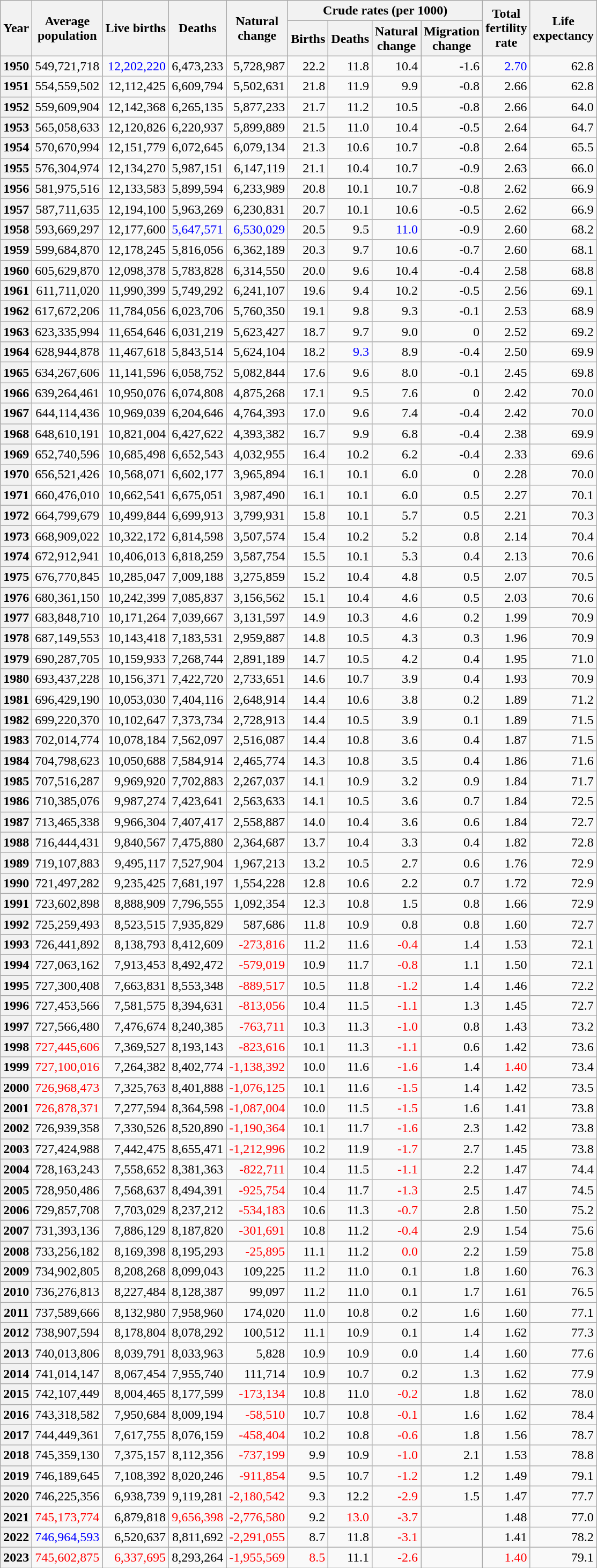<table class="wikitable sortable" style="text-align:right;">
<tr>
<th scope="col" rowspan="2">Year</th>
<th scope="col" rowspan="2">Average<br>population</th>
<th scope="col" rowspan="2">Live births</th>
<th scope="col" rowspan="2">Deaths</th>
<th scope="col" rowspan="2">Natural<br>change</th>
<th scope="col" colspan="4">Crude rates (per 1000)</th>
<th scope="col" rowspan="2">Total<br>fertility<br>rate</th>
<th scope="col" rowspan="2">Life<br>expectancy</th>
</tr>
<tr>
<th scope="col">Births</th>
<th scope="col">Deaths</th>
<th scope="col">Natural<br>change</th>
<th scope="col">Migration<br>change</th>
</tr>
<tr>
<th scope="row">1950</th>
<td>549,721,718</td>
<td style="color:blue">12,202,220</td>
<td>6,473,233</td>
<td>5,728,987</td>
<td>22.2</td>
<td>11.8</td>
<td>10.4</td>
<td>-1.6</td>
<td style="color:blue">2.70</td>
<td>62.8</td>
</tr>
<tr>
<th scope="row">1951</th>
<td>554,559,502</td>
<td>12,112,425</td>
<td>6,609,794</td>
<td>5,502,631</td>
<td>21.8</td>
<td>11.9</td>
<td>9.9</td>
<td>-0.8</td>
<td>2.66</td>
<td>62.8</td>
</tr>
<tr>
<th scope="row">1952</th>
<td>559,609,904</td>
<td>12,142,368</td>
<td>6,265,135</td>
<td>5,877,233</td>
<td>21.7</td>
<td>11.2</td>
<td>10.5</td>
<td>-0.8</td>
<td>2.66</td>
<td>64.0</td>
</tr>
<tr>
<th scope="row">1953</th>
<td>565,058,633</td>
<td>12,120,826</td>
<td>6,220,937</td>
<td>5,899,889</td>
<td>21.5</td>
<td>11.0</td>
<td>10.4</td>
<td>-0.5</td>
<td>2.64</td>
<td>64.7</td>
</tr>
<tr>
<th scope="row">1954</th>
<td>570,670,994</td>
<td>12,151,779</td>
<td>6,072,645</td>
<td>6,079,134</td>
<td>21.3</td>
<td>10.6</td>
<td>10.7</td>
<td>-0.8</td>
<td>2.64</td>
<td>65.5</td>
</tr>
<tr>
<th scope="row">1955</th>
<td>576,304,974</td>
<td>12,134,270</td>
<td>5,987,151</td>
<td>6,147,119</td>
<td>21.1</td>
<td>10.4</td>
<td>10.7</td>
<td>-0.9</td>
<td>2.63</td>
<td>66.0</td>
</tr>
<tr>
<th scope="row">1956</th>
<td>581,975,516</td>
<td>12,133,583</td>
<td>5,899,594</td>
<td>6,233,989</td>
<td>20.8</td>
<td>10.1</td>
<td>10.7</td>
<td>-0.8</td>
<td>2.62</td>
<td>66.9</td>
</tr>
<tr>
<th scope="row">1957</th>
<td>587,711,635</td>
<td>12,194,100</td>
<td>5,963,269</td>
<td>6,230,831</td>
<td>20.7</td>
<td>10.1</td>
<td>10.6</td>
<td>-0.5</td>
<td>2.62</td>
<td>66.9</td>
</tr>
<tr>
<th scope="row">1958</th>
<td>593,669,297</td>
<td>12,177,600</td>
<td style="color:blue">5,647,571</td>
<td style="color:blue">6,530,029</td>
<td>20.5</td>
<td>9.5</td>
<td style="color:blue">11.0</td>
<td>-0.9</td>
<td>2.60</td>
<td>68.2</td>
</tr>
<tr>
<th scope="row">1959</th>
<td>599,684,870</td>
<td>12,178,245</td>
<td>5,816,056</td>
<td>6,362,189</td>
<td>20.3</td>
<td>9.7</td>
<td>10.6</td>
<td>-0.7</td>
<td>2.60</td>
<td>68.1</td>
</tr>
<tr>
<th scope="row">1960</th>
<td>605,629,870</td>
<td>12,098,378</td>
<td>5,783,828</td>
<td>6,314,550</td>
<td>20.0</td>
<td>9.6</td>
<td>10.4</td>
<td>-0.4</td>
<td>2.58</td>
<td>68.8</td>
</tr>
<tr>
<th scope="row">1961</th>
<td>611,711,020</td>
<td>11,990,399</td>
<td>5,749,292</td>
<td>6,241,107</td>
<td>19.6</td>
<td>9.4</td>
<td>10.2</td>
<td>-0.5</td>
<td>2.56</td>
<td>69.1</td>
</tr>
<tr>
<th scope="row">1962</th>
<td>617,672,206</td>
<td>11,784,056</td>
<td>6,023,706</td>
<td>5,760,350</td>
<td>19.1</td>
<td>9.8</td>
<td>9.3</td>
<td>-0.1</td>
<td>2.53</td>
<td>68.9</td>
</tr>
<tr>
<th scope="row">1963</th>
<td>623,335,994</td>
<td>11,654,646</td>
<td>6,031,219</td>
<td>5,623,427</td>
<td>18.7</td>
<td>9.7</td>
<td>9.0</td>
<td>0</td>
<td>2.52</td>
<td>69.2</td>
</tr>
<tr>
<th scope="row">1964</th>
<td>628,944,878</td>
<td>11,467,618</td>
<td>5,843,514</td>
<td>5,624,104</td>
<td>18.2</td>
<td style="color:blue">9.3</td>
<td>8.9</td>
<td>-0.4</td>
<td>2.50</td>
<td>69.9</td>
</tr>
<tr>
<th scope="row">1965</th>
<td>634,267,606</td>
<td>11,141,596</td>
<td>6,058,752</td>
<td>5,082,844</td>
<td>17.6</td>
<td>9.6</td>
<td>8.0</td>
<td>-0.1</td>
<td>2.45</td>
<td>69.8</td>
</tr>
<tr>
<th scope="row">1966</th>
<td>639,264,461</td>
<td>10,950,076</td>
<td>6,074,808</td>
<td>4,875,268</td>
<td>17.1</td>
<td>9.5</td>
<td>7.6</td>
<td>0</td>
<td>2.42</td>
<td>70.0</td>
</tr>
<tr>
<th scope="row">1967</th>
<td>644,114,436</td>
<td>10,969,039</td>
<td>6,204,646</td>
<td>4,764,393</td>
<td>17.0</td>
<td>9.6</td>
<td>7.4</td>
<td>-0.4</td>
<td>2.42</td>
<td>70.0</td>
</tr>
<tr>
<th scope="row">1968</th>
<td>648,610,191</td>
<td>10,821,004</td>
<td>6,427,622</td>
<td>4,393,382</td>
<td>16.7</td>
<td>9.9</td>
<td>6.8</td>
<td>-0.4</td>
<td>2.38</td>
<td>69.9</td>
</tr>
<tr>
<th scope="row">1969</th>
<td>652,740,596</td>
<td>10,685,498</td>
<td>6,652,543</td>
<td>4,032,955</td>
<td>16.4</td>
<td>10.2</td>
<td>6.2</td>
<td>-0.4</td>
<td>2.33</td>
<td>69.6</td>
</tr>
<tr>
<th scope="row">1970</th>
<td>656,521,426</td>
<td>10,568,071</td>
<td>6,602,177</td>
<td>3,965,894</td>
<td>16.1</td>
<td>10.1</td>
<td>6.0</td>
<td>0</td>
<td>2.28</td>
<td>70.0</td>
</tr>
<tr>
<th scope="row">1971</th>
<td>660,476,010</td>
<td>10,662,541</td>
<td>6,675,051</td>
<td>3,987,490</td>
<td>16.1</td>
<td>10.1</td>
<td>6.0</td>
<td>0.5</td>
<td>2.27</td>
<td>70.1</td>
</tr>
<tr>
<th scope="row">1972</th>
<td>664,799,679</td>
<td>10,499,844</td>
<td>6,699,913</td>
<td>3,799,931</td>
<td>15.8</td>
<td>10.1</td>
<td>5.7</td>
<td>0.5</td>
<td>2.21</td>
<td>70.3</td>
</tr>
<tr>
<th scope="row">1973</th>
<td>668,909,022</td>
<td>10,322,172</td>
<td>6,814,598</td>
<td>3,507,574</td>
<td>15.4</td>
<td>10.2</td>
<td>5.2</td>
<td>0.8</td>
<td>2.14</td>
<td>70.4</td>
</tr>
<tr>
<th scope="row">1974</th>
<td>672,912,941</td>
<td>10,406,013</td>
<td>6,818,259</td>
<td>3,587,754</td>
<td>15.5</td>
<td>10.1</td>
<td>5.3</td>
<td>0.4</td>
<td>2.13</td>
<td>70.6</td>
</tr>
<tr>
<th scope="row">1975</th>
<td>676,770,845</td>
<td>10,285,047</td>
<td>7,009,188</td>
<td>3,275,859</td>
<td>15.2</td>
<td>10.4</td>
<td>4.8</td>
<td>0.5</td>
<td>2.07</td>
<td>70.5</td>
</tr>
<tr>
<th scope="row">1976</th>
<td>680,361,150</td>
<td>10,242,399</td>
<td>7,085,837</td>
<td>3,156,562</td>
<td>15.1</td>
<td>10.4</td>
<td>4.6</td>
<td>0.5</td>
<td>2.03</td>
<td>70.6</td>
</tr>
<tr>
<th scope="row">1977</th>
<td>683,848,710</td>
<td>10,171,264</td>
<td>7,039,667</td>
<td>3,131,597</td>
<td>14.9</td>
<td>10.3</td>
<td>4.6</td>
<td>0.2</td>
<td>1.99</td>
<td>70.9</td>
</tr>
<tr>
<th scope="row">1978</th>
<td>687,149,553</td>
<td>10,143,418</td>
<td>7,183,531</td>
<td>2,959,887</td>
<td>14.8</td>
<td>10.5</td>
<td>4.3</td>
<td>0.3</td>
<td>1.96</td>
<td>70.9</td>
</tr>
<tr>
<th scope="row">1979</th>
<td>690,287,705</td>
<td>10,159,933</td>
<td>7,268,744</td>
<td>2,891,189</td>
<td>14.7</td>
<td>10.5</td>
<td>4.2</td>
<td>0.4</td>
<td>1.95</td>
<td>71.0</td>
</tr>
<tr>
<th scope="row">1980</th>
<td>693,437,228</td>
<td>10,156,371</td>
<td>7,422,720</td>
<td>2,733,651</td>
<td>14.6</td>
<td>10.7</td>
<td>3.9</td>
<td>0.4</td>
<td>1.93</td>
<td>70.9</td>
</tr>
<tr>
<th scope="row">1981</th>
<td>696,429,190</td>
<td>10,053,030</td>
<td>7,404,116</td>
<td>2,648,914</td>
<td>14.4</td>
<td>10.6</td>
<td>3.8</td>
<td>0.2</td>
<td>1.89</td>
<td>71.2</td>
</tr>
<tr>
<th scope="row">1982</th>
<td>699,220,370</td>
<td>10,102,647</td>
<td>7,373,734</td>
<td>2,728,913</td>
<td>14.4</td>
<td>10.5</td>
<td>3.9</td>
<td>0.1</td>
<td>1.89</td>
<td>71.5</td>
</tr>
<tr>
<th scope="row">1983</th>
<td>702,014,774</td>
<td>10,078,184</td>
<td>7,562,097</td>
<td>2,516,087</td>
<td>14.4</td>
<td>10.8</td>
<td>3.6</td>
<td>0.4</td>
<td>1.87</td>
<td>71.5</td>
</tr>
<tr>
<th scope="row">1984</th>
<td>704,798,623</td>
<td>10,050,688</td>
<td>7,584,914</td>
<td>2,465,774</td>
<td>14.3</td>
<td>10.8</td>
<td>3.5</td>
<td>0.4</td>
<td>1.86</td>
<td>71.6</td>
</tr>
<tr>
<th scope="row">1985</th>
<td>707,516,287</td>
<td>9,969,920</td>
<td>7,702,883</td>
<td>2,267,037</td>
<td>14.1</td>
<td>10.9</td>
<td>3.2</td>
<td>0.9</td>
<td>1.84</td>
<td>71.7</td>
</tr>
<tr>
<th scope="row">1986</th>
<td>710,385,076</td>
<td>9,987,274</td>
<td>7,423,641</td>
<td>2,563,633</td>
<td>14.1</td>
<td>10.5</td>
<td>3.6</td>
<td>0.7</td>
<td>1.84</td>
<td>72.5</td>
</tr>
<tr>
<th scope="row">1987</th>
<td>713,465,338</td>
<td>9,966,304</td>
<td>7,407,417</td>
<td>2,558,887</td>
<td>14.0</td>
<td>10.4</td>
<td>3.6</td>
<td>0.6</td>
<td>1.84</td>
<td>72.7</td>
</tr>
<tr>
<th scope="row">1988</th>
<td>716,444,431</td>
<td>9,840,567</td>
<td>7,475,880</td>
<td>2,364,687</td>
<td>13.7</td>
<td>10.4</td>
<td>3.3</td>
<td>0.4</td>
<td>1.82</td>
<td>72.8</td>
</tr>
<tr>
<th scope="row">1989</th>
<td>719,107,883</td>
<td>9,495,117</td>
<td>7,527,904</td>
<td>1,967,213</td>
<td>13.2</td>
<td>10.5</td>
<td>2.7</td>
<td>0.6</td>
<td>1.76</td>
<td>72.9</td>
</tr>
<tr>
<th scope="row">1990</th>
<td>721,497,282</td>
<td>9,235,425</td>
<td>7,681,197</td>
<td>1,554,228</td>
<td>12.8</td>
<td>10.6</td>
<td>2.2</td>
<td>0.7</td>
<td>1.72</td>
<td>72.9</td>
</tr>
<tr>
<th scope="row">1991</th>
<td>723,602,898</td>
<td>8,888,909</td>
<td>7,796,555</td>
<td>1,092,354</td>
<td>12.3</td>
<td>10.8</td>
<td>1.5</td>
<td>0.8</td>
<td>1.66</td>
<td>72.9</td>
</tr>
<tr>
<th scope="row">1992</th>
<td>725,259,493</td>
<td>8,523,515</td>
<td>7,935,829</td>
<td>587,686</td>
<td>11.8</td>
<td>10.9</td>
<td>0.8</td>
<td>0.8</td>
<td>1.60</td>
<td>72.7</td>
</tr>
<tr>
<th scope="row">1993</th>
<td>726,441,892</td>
<td>8,138,793</td>
<td>8,412,609</td>
<td style="color:red">-273,816</td>
<td>11.2</td>
<td>11.6</td>
<td style="color:red">-0.4</td>
<td>1.4</td>
<td>1.53</td>
<td>72.1</td>
</tr>
<tr>
<th scope="row">1994</th>
<td>727,063,162</td>
<td>7,913,453</td>
<td>8,492,472</td>
<td style="color:red">-579,019</td>
<td>10.9</td>
<td>11.7</td>
<td style="color:red">-0.8</td>
<td>1.1</td>
<td>1.50</td>
<td>72.1</td>
</tr>
<tr>
<th scope="row">1995</th>
<td>727,300,408</td>
<td>7,663,831</td>
<td>8,553,348</td>
<td style="color:red">-889,517</td>
<td>10.5</td>
<td>11.8</td>
<td style="color:red">-1.2</td>
<td>1.4</td>
<td>1.46</td>
<td>72.2</td>
</tr>
<tr>
<th scope="row">1996</th>
<td>727,453,566</td>
<td>7,581,575</td>
<td>8,394,631</td>
<td style="color:red">-813,056</td>
<td>10.4</td>
<td>11.5</td>
<td style="color:red">-1.1</td>
<td>1.3</td>
<td>1.45</td>
<td>72.7</td>
</tr>
<tr>
<th scope="row">1997</th>
<td>727,566,480</td>
<td>7,476,674</td>
<td>8,240,385</td>
<td style="color:red">-763,711</td>
<td>10.3</td>
<td>11.3</td>
<td style="color:red">-1.0</td>
<td>0.8</td>
<td>1.43</td>
<td>73.2</td>
</tr>
<tr>
<th scope="row">1998</th>
<td style="color:red">727,445,606</td>
<td>7,369,527</td>
<td>8,193,143</td>
<td style="color:red">-823,616</td>
<td>10.1</td>
<td>11.3</td>
<td style="color:red">-1.1</td>
<td>0.6</td>
<td>1.42</td>
<td>73.6</td>
</tr>
<tr>
<th scope="row">1999</th>
<td style="color:red">727,100,016</td>
<td>7,264,382</td>
<td>8,402,774</td>
<td style="color:red">-1,138,392</td>
<td>10.0</td>
<td>11.6</td>
<td style="color:red">-1.6</td>
<td>1.4</td>
<td style="color:red">1.40</td>
<td>73.4</td>
</tr>
<tr>
<th scope="row">2000</th>
<td style="color:red">726,968,473</td>
<td>7,325,763</td>
<td>8,401,888</td>
<td style="color:red">-1,076,125</td>
<td>10.1</td>
<td>11.6</td>
<td style="color:red">-1.5</td>
<td>1.4</td>
<td>1.42</td>
<td>73.5</td>
</tr>
<tr>
<th scope="row">2001</th>
<td style="color:red">726,878,371</td>
<td>7,277,594</td>
<td>8,364,598</td>
<td style="color:red">-1,087,004</td>
<td>10.0</td>
<td>11.5</td>
<td style="color:red">-1.5</td>
<td>1.6</td>
<td>1.41</td>
<td>73.8</td>
</tr>
<tr>
<th scope="row">2002</th>
<td>726,939,358</td>
<td>7,330,526</td>
<td>8,520,890</td>
<td style="color:red">-1,190,364</td>
<td>10.1</td>
<td>11.7</td>
<td style="color:red">-1.6</td>
<td>2.3</td>
<td>1.42</td>
<td>73.8</td>
</tr>
<tr>
<th scope="row">2003</th>
<td>727,424,988</td>
<td>7,442,475</td>
<td>8,655,471</td>
<td style="color:red">-1,212,996</td>
<td>10.2</td>
<td>11.9</td>
<td style="color:red">-1.7</td>
<td>2.7</td>
<td>1.45</td>
<td>73.8</td>
</tr>
<tr>
<th scope="row">2004</th>
<td>728,163,243</td>
<td>7,558,652</td>
<td>8,381,363</td>
<td style="color:red">-822,711</td>
<td>10.4</td>
<td>11.5</td>
<td style="color:red">-1.1</td>
<td>2.2</td>
<td>1.47</td>
<td>74.4</td>
</tr>
<tr>
<th scope="row">2005</th>
<td>728,950,486</td>
<td>7,568,637</td>
<td>8,494,391</td>
<td style="color:red">-925,754</td>
<td>10.4</td>
<td>11.7</td>
<td style="color:red">-1.3</td>
<td>2.5</td>
<td>1.47</td>
<td>74.5</td>
</tr>
<tr>
<th scope="row">2006</th>
<td>729,857,708</td>
<td>7,703,029</td>
<td>8,237,212</td>
<td style="color:red">-534,183</td>
<td>10.6</td>
<td>11.3</td>
<td style="color:red">-0.7</td>
<td>2.8</td>
<td>1.50</td>
<td>75.2</td>
</tr>
<tr>
<th scope="row">2007</th>
<td>731,393,136</td>
<td>7,886,129</td>
<td>8,187,820</td>
<td style="color:red">-301,691</td>
<td>10.8</td>
<td>11.2</td>
<td style="color:red">-0.4</td>
<td>2.9</td>
<td>1.54</td>
<td>75.6</td>
</tr>
<tr>
<th scope="row">2008</th>
<td>733,256,182</td>
<td>8,169,398</td>
<td>8,195,293</td>
<td style="color:red">-25,895</td>
<td>11.1</td>
<td>11.2</td>
<td style="color:red">0.0</td>
<td>2.2</td>
<td>1.59</td>
<td>75.8</td>
</tr>
<tr>
<th scope="row">2009</th>
<td>734,902,805</td>
<td>8,208,268</td>
<td>8,099,043</td>
<td>109,225</td>
<td>11.2</td>
<td>11.0</td>
<td>0.1</td>
<td>1.8</td>
<td>1.60</td>
<td>76.3</td>
</tr>
<tr>
<th scope="row">2010</th>
<td>736,276,813</td>
<td>8,227,484</td>
<td>8,128,387</td>
<td>99,097</td>
<td>11.2</td>
<td>11.0</td>
<td>0.1</td>
<td>1.7</td>
<td>1.61</td>
<td>76.5</td>
</tr>
<tr>
<th scope="row">2011</th>
<td>737,589,666</td>
<td>8,132,980</td>
<td>7,958,960</td>
<td>174,020</td>
<td>11.0</td>
<td>10.8</td>
<td>0.2</td>
<td>1.6</td>
<td>1.60</td>
<td>77.1</td>
</tr>
<tr>
<th scope="row">2012</th>
<td>738,907,594</td>
<td>8,178,804</td>
<td>8,078,292</td>
<td>100,512</td>
<td>11.1</td>
<td>10.9</td>
<td>0.1</td>
<td>1.4</td>
<td>1.62</td>
<td>77.3</td>
</tr>
<tr>
<th scope="row">2013</th>
<td>740,013,806</td>
<td>8,039,791</td>
<td>8,033,963</td>
<td>5,828</td>
<td>10.9</td>
<td>10.9</td>
<td>0.0</td>
<td>1.4</td>
<td>1.60</td>
<td>77.6</td>
</tr>
<tr>
<th scope="row">2014</th>
<td>741,014,147</td>
<td>8,067,454</td>
<td>7,955,740</td>
<td>111,714</td>
<td>10.9</td>
<td>10.7</td>
<td>0.2</td>
<td>1.3</td>
<td>1.62</td>
<td>77.9</td>
</tr>
<tr>
<th scope="row">2015</th>
<td>742,107,449</td>
<td>8,004,465</td>
<td>8,177,599</td>
<td style="color:red">-173,134</td>
<td>10.8</td>
<td>11.0</td>
<td style="color:red">-0.2</td>
<td>1.8</td>
<td>1.62</td>
<td>78.0</td>
</tr>
<tr>
<th scope="row">2016</th>
<td>743,318,582</td>
<td>7,950,684</td>
<td>8,009,194</td>
<td style="color:red">-58,510</td>
<td>10.7</td>
<td>10.8</td>
<td style="color:red">-0.1</td>
<td>1.6</td>
<td>1.62</td>
<td>78.4</td>
</tr>
<tr>
<th scope="row">2017</th>
<td>744,449,361</td>
<td>7,617,755</td>
<td>8,076,159</td>
<td style="color:red">-458,404</td>
<td>10.2</td>
<td>10.8</td>
<td style="color:red">-0.6</td>
<td>1.8</td>
<td>1.56</td>
<td>78.7</td>
</tr>
<tr>
<th scope="row">2018</th>
<td>745,359,130</td>
<td>7,375,157</td>
<td>8,112,356</td>
<td style="color:red">-737,199</td>
<td>9.9</td>
<td>10.9</td>
<td style="color:red">-1.0</td>
<td>2.1</td>
<td>1.53</td>
<td>78.8</td>
</tr>
<tr>
<th scope="row">2019</th>
<td>746,189,645</td>
<td>7,108,392</td>
<td>8,020,246</td>
<td style="color:red">-911,854</td>
<td>9.5</td>
<td>10.7</td>
<td style="color:red">-1.2</td>
<td>1.2</td>
<td>1.49</td>
<td>79.1</td>
</tr>
<tr>
<th scope="row">2020</th>
<td>746,225,356</td>
<td>6,938,739</td>
<td>9,119,281</td>
<td style="color:red">-2,180,542</td>
<td>9.3</td>
<td>12.2</td>
<td style="color:red">-2.9</td>
<td>1.5</td>
<td>1.47</td>
<td>77.7</td>
</tr>
<tr>
<th scope="row">2021</th>
<td style="color:red">745,173,774</td>
<td>6,879,818</td>
<td style="color:red">9,656,398</td>
<td style="color:red">-2,776,580</td>
<td>9.2</td>
<td style="color:red">13.0</td>
<td style="color:red">-3.7</td>
<td></td>
<td>1.48</td>
<td>77.0</td>
</tr>
<tr>
<th scope="row">2022</th>
<td style="color:blue">746,964,593</td>
<td>6,520,637</td>
<td>8,811,692</td>
<td style="color:red">-2,291,055</td>
<td>8.7</td>
<td>11.8</td>
<td style="color:red">-3.1</td>
<td></td>
<td>1.41</td>
<td>78.2</td>
</tr>
<tr>
<th scope="row">2023</th>
<td style="color:red">745,602,875</td>
<td style="color:red">6,337,695</td>
<td>8,293,264</td>
<td style="color:red">-1,955,569</td>
<td style="color:red">8.5</td>
<td>11.1</td>
<td style="color:red">-2.6</td>
<td></td>
<td style="color:red">1.40</td>
<td>79.1</td>
</tr>
</table>
